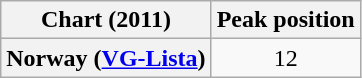<table class="wikitable sortable plainrowheaders">
<tr>
<th scope="col">Chart (2011)</th>
<th scope="col">Peak position</th>
</tr>
<tr>
<th scope="row">Norway (<a href='#'>VG-Lista</a>)</th>
<td style="text-align:center;">12</td>
</tr>
</table>
